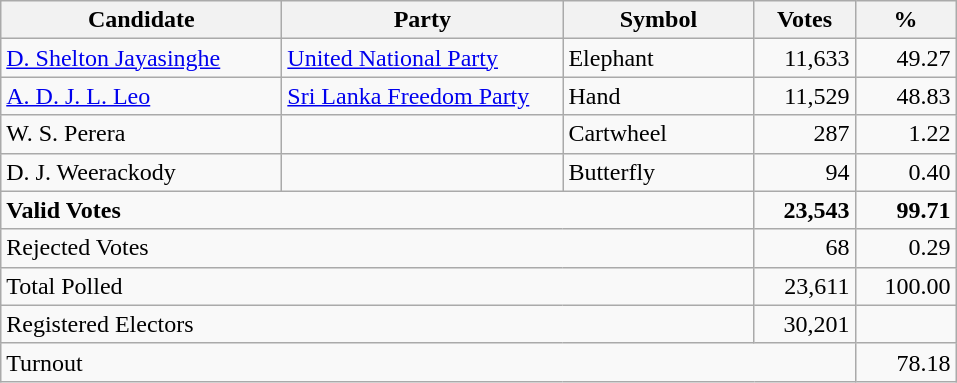<table class="wikitable" border="1" style="text-align:right;">
<tr>
<th align=left width="180">Candidate</th>
<th align=left width="180">Party</th>
<th align=left width="120">Symbol</th>
<th align=left width="60">Votes</th>
<th align=left width="60">%</th>
</tr>
<tr>
<td align=left><a href='#'>D. Shelton Jayasinghe</a></td>
<td align=left><a href='#'>United National Party</a></td>
<td align=left>Elephant</td>
<td>11,633</td>
<td>49.27</td>
</tr>
<tr>
<td align=left><a href='#'>A. D. J. L. Leo</a></td>
<td align=left><a href='#'>Sri Lanka Freedom Party</a></td>
<td align=left>Hand</td>
<td>11,529</td>
<td>48.83</td>
</tr>
<tr>
<td align=left>W. S. Perera</td>
<td align=left></td>
<td align=left>Cartwheel</td>
<td>287</td>
<td>1.22</td>
</tr>
<tr>
<td align=left>D. J. Weerackody</td>
<td align=left></td>
<td align=left>Butterfly</td>
<td>94</td>
<td>0.40</td>
</tr>
<tr>
<td align=left colspan=3><strong>Valid Votes</strong></td>
<td><strong>23,543</strong></td>
<td><strong>99.71</strong></td>
</tr>
<tr>
<td align=left colspan=3>Rejected Votes</td>
<td>68</td>
<td>0.29</td>
</tr>
<tr>
<td align=left colspan=3>Total Polled</td>
<td>23,611</td>
<td>100.00</td>
</tr>
<tr>
<td align=left colspan=3>Registered Electors</td>
<td>30,201</td>
<td></td>
</tr>
<tr>
<td align=left colspan=4>Turnout</td>
<td>78.18</td>
</tr>
</table>
